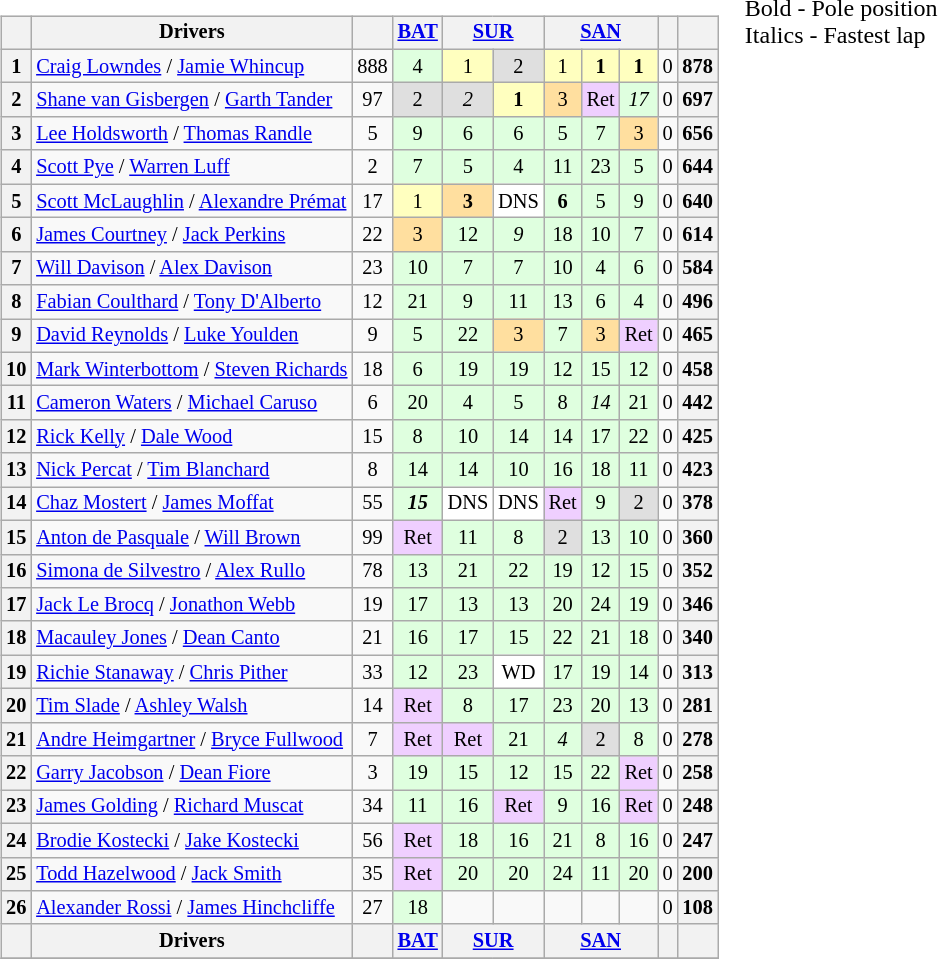<table>
<tr>
<td><br><table class="wikitable" style="font-size: 85%; text-align: center;">
<tr style="background:##f9f9f9; vertical-align:top;">
<th valign="middle"></th>
<th valign="middle">Drivers</th>
<th valign="middle"></th>
<th><strong><a href='#'>BAT</a><br></strong></th>
<th colspan="2"><strong><a href='#'>SUR</a><br></strong></th>
<th colspan="3"><strong><a href='#'>SAN</a><br></strong></th>
<th valign="middle"></th>
<th valign="middle"></th>
</tr>
<tr>
<th>1</th>
<td align="left"><a href='#'>Craig Lowndes</a> / <a href='#'>Jamie Whincup</a></td>
<td>888</td>
<td style="background:#dfffdf;">4</td>
<td style="background:#ffffbf;">1</td>
<td style="background:#dfdfdf;">2</td>
<td style="background:#ffffbf;">1</td>
<td style="background:#ffffbf;"><strong>1</strong></td>
<td style="background:#ffffbf;"><strong>1</strong></td>
<td>0</td>
<th>878</th>
</tr>
<tr>
<th>2</th>
<td align="left"><a href='#'>Shane van Gisbergen</a> / <a href='#'>Garth Tander</a></td>
<td>97</td>
<td style="background: #dfdfdf">2</td>
<td style="background: #dfdfdf"><em>2</em></td>
<td style="background: #ffffbf"><strong>1</strong></td>
<td style="background: #ffdf9f">3</td>
<td style="background: #efcfff">Ret</td>
<td style="background: #dfffdf"><em>17</em></td>
<td>0</td>
<th>697</th>
</tr>
<tr>
<th>3</th>
<td align="left"><a href='#'>Lee Holdsworth</a> / <a href='#'>Thomas Randle</a></td>
<td>5</td>
<td style="background: #dfffdf">9</td>
<td style="background: #dfffdf">6</td>
<td style="background: #dfffdf">6</td>
<td style="background: #dfffdf">5</td>
<td style="background: #dfffdf">7</td>
<td style="background: #ffdf9f">3</td>
<td>0</td>
<th>656</th>
</tr>
<tr>
<th>4</th>
<td align="left"><a href='#'>Scott Pye</a> / <a href='#'>Warren Luff</a></td>
<td>2</td>
<td style="background: #dfffdf">7</td>
<td style="background: #dfffdf">5</td>
<td style="background: #dfffdf">4</td>
<td style="background: #dfffdf">11</td>
<td style="background: #dfffdf">23</td>
<td style="background: #dfffdf">5</td>
<td>0</td>
<th>644</th>
</tr>
<tr>
<th>5</th>
<td align="left"><a href='#'>Scott McLaughlin</a> / <a href='#'>Alexandre Prémat</a></td>
<td>17</td>
<td style="background: #ffffbf">1</td>
<td style="background: #ffdf9f"><strong>3</strong></td>
<td style="background: #ffffff">DNS</td>
<td style="background: #dfffdf"><strong>6</strong></td>
<td style="background: #dfffdf">5</td>
<td style="background: #dfffdf">9</td>
<td>0</td>
<th>640</th>
</tr>
<tr>
<th>6</th>
<td align="left"><a href='#'>James Courtney</a> / <a href='#'>Jack Perkins</a></td>
<td>22</td>
<td style="background: #ffdf9f">3</td>
<td style="background: #dfffdf">12</td>
<td style="background: #dfffdf"><em>9</em></td>
<td style="background: #dfffdf">18</td>
<td style="background: #dfffdf">10</td>
<td style="background: #dfffdf">7</td>
<td>0</td>
<th>614</th>
</tr>
<tr>
<th>7</th>
<td align="left"><a href='#'>Will Davison</a> / <a href='#'>Alex Davison</a></td>
<td>23</td>
<td style="background: #dfffdf">10</td>
<td style="background: #dfffdf">7</td>
<td style="background: #dfffdf">7</td>
<td style="background: #dfffdf">10</td>
<td style="background: #dfffdf">4</td>
<td style="background: #dfffdf">6</td>
<td>0</td>
<th>584</th>
</tr>
<tr>
<th>8</th>
<td align="left"><a href='#'>Fabian Coulthard</a> / <a href='#'>Tony D'Alberto</a></td>
<td>12</td>
<td style="background: #dfffdf">21</td>
<td style="background: #dfffdf">9</td>
<td style="background: #dfffdf">11</td>
<td style="background: #dfffdf">13</td>
<td style="background: #dfffdf">6</td>
<td style="background: #dfffdf">4</td>
<td>0</td>
<th>496</th>
</tr>
<tr>
<th>9</th>
<td align="left"><a href='#'>David Reynolds</a> / <a href='#'>Luke Youlden</a></td>
<td>9</td>
<td style="background: #dfffdf">5</td>
<td style="background: #dfffdf">22</td>
<td style="background: #ffdf9f">3</td>
<td style="background: #dfffdf">7</td>
<td style="background: #ffdf9f">3</td>
<td style="background: #efcfff">Ret</td>
<td>0</td>
<th>465</th>
</tr>
<tr>
<th>10</th>
<td align="left"><a href='#'>Mark Winterbottom</a> / <a href='#'>Steven Richards</a></td>
<td>18</td>
<td style="background: #dfffdf">6</td>
<td style="background: #dfffdf">19</td>
<td style="background: #dfffdf">19</td>
<td style="background: #dfffdf">12</td>
<td style="background: #dfffdf">15</td>
<td style="background: #dfffdf">12</td>
<td>0</td>
<th>458</th>
</tr>
<tr>
<th>11</th>
<td align="left"><a href='#'>Cameron Waters</a> / <a href='#'>Michael Caruso</a></td>
<td>6</td>
<td style="background: #dfffdf">20</td>
<td style="background: #dfffdf">4</td>
<td style="background: #dfffdf">5</td>
<td style="background: #dfffdf">8</td>
<td style="background: #dfffdf"><em>14</em></td>
<td style="background: #dfffdf">21</td>
<td>0</td>
<th>442</th>
</tr>
<tr>
<th>12</th>
<td align="left"><a href='#'>Rick Kelly</a> / <a href='#'>Dale Wood</a></td>
<td>15</td>
<td style="background: #dfffdf">8</td>
<td style="background: #dfffdf">10</td>
<td style="background: #dfffdf">14</td>
<td style="background: #dfffdf">14</td>
<td style="background: #dfffdf">17</td>
<td style="background: #dfffdf">22</td>
<td>0</td>
<th>425</th>
</tr>
<tr>
<th>13</th>
<td align="left"><a href='#'>Nick Percat</a> / <a href='#'>Tim Blanchard</a></td>
<td>8</td>
<td style="background: #dfffdf">14</td>
<td style="background: #dfffdf">14</td>
<td style="background: #dfffdf">10</td>
<td style="background: #dfffdf">16</td>
<td style="background: #dfffdf">18</td>
<td style="background: #dfffdf">11</td>
<td>0</td>
<th>423</th>
</tr>
<tr>
<th>14</th>
<td align="left"><a href='#'>Chaz Mostert</a> / <a href='#'>James Moffat</a></td>
<td>55</td>
<td style="background: #dfffdf"><strong><em>15</em></strong></td>
<td style="background: #ffffff">DNS</td>
<td style="background: #ffffff">DNS</td>
<td style="background: #efcfff">Ret</td>
<td style="background: #dfffdf">9</td>
<td style="background: #dfdfdf">2</td>
<td>0</td>
<th>378</th>
</tr>
<tr>
<th>15</th>
<td align="left"><a href='#'>Anton de Pasquale</a> / <a href='#'>Will Brown</a></td>
<td>99</td>
<td style="background: #efcfff">Ret</td>
<td style="background: #dfffdf">11</td>
<td style="background: #dfffdf">8</td>
<td style="background: #dfdfdf">2</td>
<td style="background: #dfffdf">13</td>
<td style="background: #dfffdf">10</td>
<td>0</td>
<th>360</th>
</tr>
<tr>
<th>16</th>
<td align="left"><a href='#'>Simona de Silvestro</a> / <a href='#'>Alex Rullo</a></td>
<td>78</td>
<td style="background: #dfffdf">13</td>
<td style="background: #dfffdf">21</td>
<td style="background: #dfffdf">22</td>
<td style="background: #dfffdf">19</td>
<td style="background: #dfffdf">12</td>
<td style="background: #dfffdf">15</td>
<td>0</td>
<th>352</th>
</tr>
<tr>
<th>17</th>
<td align="left"><a href='#'>Jack Le Brocq</a> / <a href='#'>Jonathon Webb</a></td>
<td>19</td>
<td style="background: #dfffdf">17</td>
<td style="background: #dfffdf">13</td>
<td style="background: #dfffdf">13</td>
<td style="background: #dfffdf">20</td>
<td style="background: #dfffdf">24</td>
<td style="background: #dfffdf">19</td>
<td>0</td>
<th>346</th>
</tr>
<tr>
<th>18</th>
<td align="left"><a href='#'>Macauley Jones</a> / <a href='#'>Dean Canto</a></td>
<td>21</td>
<td style="background: #dfffdf">16</td>
<td style="background: #dfffdf">17</td>
<td style="background: #dfffdf">15</td>
<td style="background: #dfffdf">22</td>
<td style="background: #dfffdf">21</td>
<td style="background: #dfffdf">18</td>
<td>0</td>
<th>340</th>
</tr>
<tr>
<th>19</th>
<td align="left"><a href='#'>Richie Stanaway</a> / <a href='#'>Chris Pither</a></td>
<td>33</td>
<td style="background: #dfffdf">12</td>
<td style="background: #dfffdf">23</td>
<td style="background: #ffffff">WD</td>
<td style="background: #dfffdf">17</td>
<td style="background: #dfffdf">19</td>
<td style="background: #dfffdf">14</td>
<td>0</td>
<th>313</th>
</tr>
<tr>
<th>20</th>
<td align="left"><a href='#'>Tim Slade</a> / <a href='#'>Ashley Walsh</a></td>
<td>14</td>
<td style="background: #efcfff">Ret</td>
<td style="background: #dfffdf">8</td>
<td style="background: #dfffdf">17</td>
<td style="background: #dfffdf">23</td>
<td style="background: #dfffdf">20</td>
<td style="background: #dfffdf">13</td>
<td>0</td>
<th>281</th>
</tr>
<tr>
<th>21</th>
<td align="left"><a href='#'>Andre Heimgartner</a> / <a href='#'>Bryce Fullwood</a></td>
<td>7</td>
<td style="background: #efcfff">Ret</td>
<td style="background: #efcfff">Ret</td>
<td style="background: #dfffdf">21</td>
<td style="background: #dfffdf"><em>4</em></td>
<td style="background: #dfdfdf">2</td>
<td style="background: #dfffdf">8</td>
<td>0</td>
<th>278</th>
</tr>
<tr>
<th>22</th>
<td align="left"><a href='#'>Garry Jacobson</a> / <a href='#'>Dean Fiore</a></td>
<td>3</td>
<td style="background: #dfffdf">19</td>
<td style="background: #dfffdf">15</td>
<td style="background: #dfffdf">12</td>
<td style="background: #dfffdf">15</td>
<td style="background: #dfffdf">22</td>
<td style="background: #efcfff">Ret</td>
<td>0</td>
<th>258</th>
</tr>
<tr>
<th>23</th>
<td align="left"><a href='#'>James Golding</a> / <a href='#'>Richard Muscat</a></td>
<td>34</td>
<td style="background: #dfffdf">11</td>
<td style="background: #dfffdf">16</td>
<td style="background: #efcfff">Ret</td>
<td style="background: #dfffdf">9</td>
<td style="background: #dfffdf">16</td>
<td style="background: #efcfff">Ret</td>
<td>0</td>
<th>248</th>
</tr>
<tr>
<th>24</th>
<td align="left"><a href='#'>Brodie Kostecki</a> / <a href='#'>Jake Kostecki</a></td>
<td>56</td>
<td style="background: #efcfff">Ret</td>
<td style="background: #dfffdf">18</td>
<td style="background: #dfffdf">16</td>
<td style="background: #dfffdf">21</td>
<td style="background: #dfffdf">8</td>
<td style="background: #dfffdf">16</td>
<td>0</td>
<th>247</th>
</tr>
<tr>
<th>25</th>
<td align="left"><a href='#'>Todd Hazelwood</a> / <a href='#'>Jack Smith</a></td>
<td>35</td>
<td style="background: #efcfff">Ret</td>
<td style="background: #dfffdf">20</td>
<td style="background: #dfffdf">20</td>
<td style="background: #dfffdf">24</td>
<td style="background: #dfffdf">11</td>
<td style="background: #dfffdf">20</td>
<td>0</td>
<th>200</th>
</tr>
<tr>
<th>26</th>
<td align="left"><a href='#'>Alexander Rossi</a> / <a href='#'>James Hinchcliffe</a></td>
<td>27</td>
<td style="background: #dfffdf">18</td>
<td></td>
<td></td>
<td></td>
<td></td>
<td></td>
<td>0</td>
<th>108</th>
</tr>
<tr style="background:##f9f9f9; vertical-align:top;">
<th valign="middle"></th>
<th valign="middle">Drivers</th>
<th valign="middle"></th>
<th><strong><a href='#'>BAT</a><br></strong></th>
<th colspan="2"><strong><a href='#'>SUR</a><br></strong></th>
<th colspan="3"><strong><a href='#'>SAN</a><br></strong></th>
<th valign="middle"></th>
<th valign="middle"></th>
</tr>
<tr>
</tr>
</table>
</td>
<td valign="top"><br>
<span>Bold - Pole position<br>
Italics - Fastest lap</span></td>
</tr>
</table>
